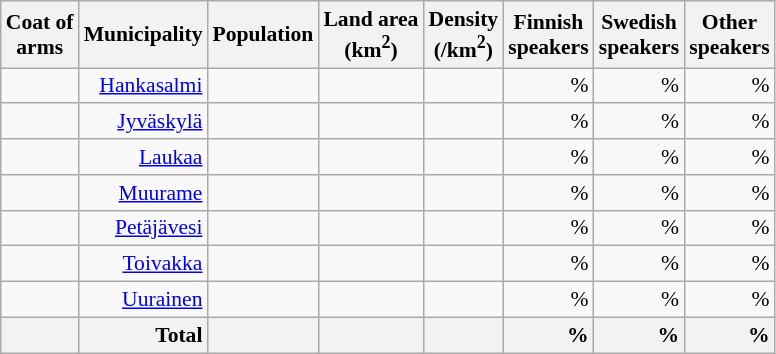<table class="wikitable sortable" style="font-size: 90%; text-align: right; line-height: normal;">
<tr>
<th class="unsortable">Coat of<br>arms</th>
<th>Municipality</th>
<th>Population</th>
<th>Land area<br>(km<sup>2</sup>)</th>
<th>Density<br>(/km<sup>2</sup>)</th>
<th>Finnish<br>speakers</th>
<th>Swedish<br>speakers</th>
<th>Other<br>speakers</th>
</tr>
<tr>
<td></td>
<td><a href='#'>Hankasalmi</a></td>
<td></td>
<td></td>
<td></td>
<td> %</td>
<td> %</td>
<td> %</td>
</tr>
<tr>
<td></td>
<td><a href='#'>Jyväskylä</a></td>
<td></td>
<td></td>
<td></td>
<td> %</td>
<td> %</td>
<td> %</td>
</tr>
<tr>
<td></td>
<td><a href='#'>Laukaa</a></td>
<td></td>
<td></td>
<td></td>
<td> %</td>
<td> %</td>
<td> %</td>
</tr>
<tr>
<td></td>
<td><a href='#'>Muurame</a></td>
<td></td>
<td></td>
<td></td>
<td> %</td>
<td> %</td>
<td> %</td>
</tr>
<tr>
<td></td>
<td><a href='#'>Petäjävesi</a></td>
<td></td>
<td></td>
<td></td>
<td> %</td>
<td> %</td>
<td> %</td>
</tr>
<tr>
<td></td>
<td><a href='#'>Toivakka</a></td>
<td></td>
<td></td>
<td></td>
<td> %</td>
<td> %</td>
<td> %</td>
</tr>
<tr>
<td></td>
<td><a href='#'>Uurainen</a></td>
<td></td>
<td></td>
<td></td>
<td> %</td>
<td> %</td>
<td> %</td>
</tr>
<tr>
<th></th>
<th + style=text-align:right><strong>Total</strong></th>
<th + style=text-align:right></th>
<th + style=text-align:right></th>
<th + style=text-align:right></th>
<th !+ style=text-align:right> %</th>
<th !+ style=text-align:right> %</th>
<th !+ style=text-align:right> %</th>
</tr>
</table>
